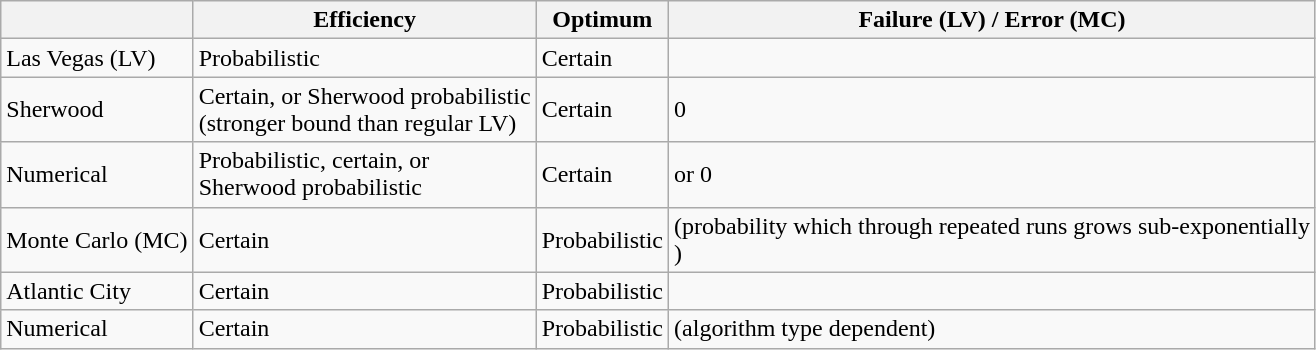<table class="wikitable">
<tr>
<th></th>
<th>Efficiency</th>
<th>Optimum</th>
<th>Failure (LV) / Error (MC)</th>
</tr>
<tr>
<td>Las Vegas (LV)</td>
<td>Probabilistic</td>
<td>Certain</td>
<td></td>
</tr>
<tr>
<td>Sherwood</td>
<td>Certain, or Sherwood probabilistic<br>(stronger bound than regular LV)</td>
<td>Certain</td>
<td>0</td>
</tr>
<tr>
<td>Numerical</td>
<td>Probabilistic, certain, or<br>Sherwood probabilistic</td>
<td>Certain</td>
<td>or 0</td>
</tr>
<tr>
<td>Monte Carlo (MC)</td>
<td>Certain</td>
<td>Probabilistic</td>
<td>(probability which through repeated runs grows sub-exponentially<br>)</td>
</tr>
<tr>
<td>Atlantic City</td>
<td>Certain</td>
<td>Probabilistic</td>
<td></td>
</tr>
<tr>
<td>Numerical</td>
<td>Certain</td>
<td>Probabilistic</td>
<td>(algorithm type dependent)</td>
</tr>
</table>
